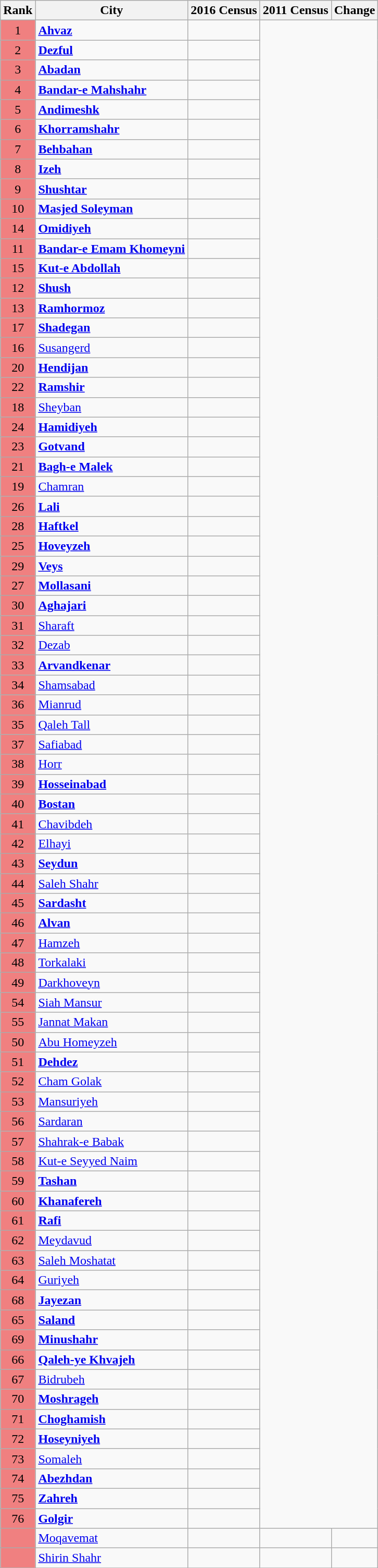<table class="wikitable sortable">
<tr>
<th>Rank</th>
<th>City</th>
<th>2016 Census</th>
<th>2011 Census</th>
<th>Change</th>
</tr>
<tr>
<td align=center bgcolor="F08080">1</td>
<td><strong><a href='#'>Ahvaz</a></strong></td>
<td></td>
</tr>
<tr>
<td align=center bgcolor="F08080">2</td>
<td><strong><a href='#'>Dezful</a></strong></td>
<td></td>
</tr>
<tr>
<td align=center bgcolor="F08080">3</td>
<td><strong><a href='#'>Abadan</a></strong></td>
<td></td>
</tr>
<tr>
<td align=center bgcolor="F08080">4</td>
<td><strong><a href='#'>Bandar-e Mahshahr</a></strong></td>
<td></td>
</tr>
<tr>
<td align=center bgcolor="F08080">5</td>
<td><strong><a href='#'>Andimeshk</a></strong></td>
<td></td>
</tr>
<tr>
<td align=center bgcolor="F08080">6</td>
<td><strong><a href='#'>Khorramshahr</a></strong></td>
<td></td>
</tr>
<tr>
<td align=center bgcolor="F08080">7</td>
<td><strong><a href='#'>Behbahan</a></strong></td>
<td></td>
</tr>
<tr>
<td align=center bgcolor="F08080">8</td>
<td><strong><a href='#'>Izeh</a></strong></td>
<td></td>
</tr>
<tr>
<td align=center bgcolor="F08080">9</td>
<td><strong><a href='#'>Shushtar</a></strong></td>
<td></td>
</tr>
<tr>
<td align=center bgcolor="F08080">10</td>
<td><strong><a href='#'>Masjed Soleyman</a></strong></td>
<td></td>
</tr>
<tr>
<td align=center bgcolor="F08080">14</td>
<td><strong><a href='#'>Omidiyeh</a></strong></td>
<td></td>
</tr>
<tr>
<td align=center bgcolor="F08080">11</td>
<td><strong><a href='#'>Bandar-e Emam Khomeyni</a></strong></td>
<td></td>
</tr>
<tr>
<td align=center bgcolor="F08080">15</td>
<td><strong><a href='#'>Kut-e Abdollah</a></strong></td>
<td></td>
</tr>
<tr>
<td align=center bgcolor="F08080">12</td>
<td><strong><a href='#'>Shush</a></strong></td>
<td></td>
</tr>
<tr>
<td align=center bgcolor="F08080">13</td>
<td><strong><a href='#'>Ramhormoz</a></strong></td>
<td></td>
</tr>
<tr>
<td align=center bgcolor="F08080">17</td>
<td><strong><a href='#'>Shadegan</a></strong></td>
<td></td>
</tr>
<tr>
<td align=center bgcolor="F08080">16</td>
<td><a href='#'>Susangerd</a></td>
<td></td>
</tr>
<tr>
<td align=center bgcolor="F08080">20</td>
<td><strong><a href='#'>Hendijan</a></strong></td>
<td></td>
</tr>
<tr>
<td align=center bgcolor="F08080">22</td>
<td><strong><a href='#'>Ramshir</a></strong></td>
<td></td>
</tr>
<tr>
<td align=center bgcolor="F08080">18</td>
<td><a href='#'>Sheyban</a></td>
<td></td>
</tr>
<tr>
<td align=center bgcolor="F08080">24</td>
<td><strong><a href='#'>Hamidiyeh</a></strong></td>
<td></td>
</tr>
<tr>
<td align=center bgcolor="F08080">23</td>
<td><strong><a href='#'>Gotvand</a></strong></td>
<td></td>
</tr>
<tr>
<td align=center bgcolor="F08080">21</td>
<td><strong><a href='#'>Bagh-e Malek</a></strong></td>
<td></td>
</tr>
<tr>
<td align=center bgcolor="F08080">19</td>
<td><a href='#'>Chamran</a></td>
<td></td>
</tr>
<tr>
<td align=center bgcolor="F08080">26</td>
<td><strong><a href='#'>Lali</a></strong></td>
<td></td>
</tr>
<tr>
<td align=center bgcolor="F08080">28</td>
<td><strong><a href='#'>Haftkel</a></strong></td>
<td></td>
</tr>
<tr>
<td align=center bgcolor="F08080">25</td>
<td><strong><a href='#'>Hoveyzeh</a></strong></td>
<td></td>
</tr>
<tr>
<td align=center bgcolor="F08080">29</td>
<td><strong><a href='#'>Veys</a></strong></td>
<td></td>
</tr>
<tr>
<td align=center bgcolor="F08080">27</td>
<td><strong><a href='#'>Mollasani</a></strong></td>
<td></td>
</tr>
<tr>
<td align=center bgcolor="F08080">30</td>
<td><strong><a href='#'>Aghajari</a></strong></td>
<td></td>
</tr>
<tr>
<td align=center bgcolor="F08080">31</td>
<td><a href='#'>Sharaft</a></td>
<td></td>
</tr>
<tr>
<td align=center bgcolor="F08080">32</td>
<td><a href='#'>Dezab</a></td>
<td></td>
</tr>
<tr>
<td align=center bgcolor="F08080">33</td>
<td><strong><a href='#'>Arvandkenar</a></strong></td>
<td></td>
</tr>
<tr>
<td align=center bgcolor="F08080">34</td>
<td><a href='#'>Shamsabad</a></td>
<td></td>
</tr>
<tr>
<td align=center bgcolor="F08080">36</td>
<td><a href='#'>Mianrud</a></td>
<td></td>
</tr>
<tr>
<td align=center bgcolor="F08080">35</td>
<td><a href='#'>Qaleh Tall</a></td>
<td></td>
</tr>
<tr>
<td align=center bgcolor="F08080">37</td>
<td><a href='#'>Safiabad</a></td>
<td></td>
</tr>
<tr>
<td align=center bgcolor="F08080">38</td>
<td><a href='#'>Horr</a></td>
<td></td>
</tr>
<tr>
<td align=center bgcolor="F08080">39</td>
<td><strong><a href='#'>Hosseinabad</a></strong></td>
<td></td>
</tr>
<tr>
<td align=center bgcolor="F08080">40</td>
<td><strong><a href='#'>Bostan</a></strong></td>
<td></td>
</tr>
<tr>
<td align=center bgcolor="F08080">41</td>
<td><a href='#'>Chavibdeh</a></td>
<td></td>
</tr>
<tr>
<td align=center bgcolor="F08080">42</td>
<td><a href='#'>Elhayi</a></td>
<td></td>
</tr>
<tr>
<td align=center bgcolor="F08080">43</td>
<td><strong><a href='#'>Seydun</a></strong></td>
<td></td>
</tr>
<tr>
<td align=center bgcolor="F08080">44</td>
<td><a href='#'>Saleh Shahr</a></td>
<td></td>
</tr>
<tr>
<td align=center bgcolor="F08080">45</td>
<td><strong><a href='#'>Sardasht</a></strong></td>
<td></td>
</tr>
<tr>
<td align=center bgcolor="F08080">46</td>
<td><strong><a href='#'>Alvan</a></strong></td>
<td></td>
</tr>
<tr>
<td align=center bgcolor="F08080">47</td>
<td><a href='#'>Hamzeh</a></td>
<td></td>
</tr>
<tr>
<td align=center bgcolor="F08080">48</td>
<td><a href='#'>Torkalaki</a></td>
<td></td>
</tr>
<tr>
<td align=center bgcolor="F08080">49</td>
<td><a href='#'>Darkhoveyn</a></td>
<td></td>
</tr>
<tr>
<td align=center bgcolor="F08080">54</td>
<td><a href='#'>Siah Mansur</a></td>
<td></td>
</tr>
<tr>
<td align=center bgcolor="F08080">55</td>
<td><a href='#'>Jannat Makan</a></td>
<td></td>
</tr>
<tr>
<td align=center bgcolor="F08080">50</td>
<td><a href='#'>Abu Homeyzeh</a></td>
<td></td>
</tr>
<tr>
<td align=center bgcolor="F08080">51</td>
<td><strong><a href='#'>Dehdez</a></strong></td>
<td></td>
</tr>
<tr>
<td align=center bgcolor="F08080">52</td>
<td><a href='#'>Cham Golak</a></td>
<td></td>
</tr>
<tr>
<td align=center bgcolor="F08080">53</td>
<td><a href='#'>Mansuriyeh</a></td>
<td></td>
</tr>
<tr>
<td align=center bgcolor="F08080">56</td>
<td><a href='#'>Sardaran</a></td>
<td></td>
</tr>
<tr>
<td align=center bgcolor="F08080">57</td>
<td><a href='#'>Shahrak-e Babak</a></td>
<td></td>
</tr>
<tr>
<td align=center bgcolor="F08080">58</td>
<td><a href='#'>Kut-e Seyyed Naim</a></td>
<td></td>
</tr>
<tr>
<td align=center bgcolor="F08080">59</td>
<td><strong><a href='#'>Tashan</a></strong></td>
<td></td>
</tr>
<tr>
<td align=center bgcolor="F08080">60</td>
<td><strong><a href='#'>Khanafereh</a></strong></td>
<td></td>
</tr>
<tr>
<td align=center bgcolor="F08080">61</td>
<td><strong><a href='#'>Rafi</a></strong></td>
<td></td>
</tr>
<tr>
<td align=center bgcolor="F08080">62</td>
<td><a href='#'>Meydavud</a></td>
<td></td>
</tr>
<tr>
<td align=center bgcolor="F08080">63</td>
<td><a href='#'>Saleh Moshatat</a></td>
<td></td>
</tr>
<tr>
<td align=center bgcolor="F08080">64</td>
<td><a href='#'>Guriyeh</a></td>
<td></td>
</tr>
<tr>
<td align=center bgcolor="F08080">68</td>
<td><strong><a href='#'>Jayezan</a></strong></td>
<td></td>
</tr>
<tr>
<td align=center bgcolor="F08080">65</td>
<td><strong><a href='#'>Saland</a></strong></td>
<td></td>
</tr>
<tr>
<td align=center bgcolor="F08080">69</td>
<td><strong><a href='#'>Minushahr</a></strong></td>
<td></td>
</tr>
<tr>
<td align=center bgcolor="F08080">66</td>
<td><strong><a href='#'>Qaleh-ye Khvajeh</a></strong></td>
<td></td>
</tr>
<tr>
<td align=center bgcolor="F08080">67</td>
<td><a href='#'>Bidrubeh</a></td>
<td></td>
</tr>
<tr>
<td align=center bgcolor="F08080">70</td>
<td><strong><a href='#'>Moshrageh</a></strong></td>
<td></td>
</tr>
<tr>
<td align=center bgcolor="F08080">71</td>
<td><strong><a href='#'>Choghamish</a></strong></td>
<td></td>
</tr>
<tr>
<td align=center bgcolor="F08080">72</td>
<td><strong><a href='#'>Hoseyniyeh</a></strong></td>
<td></td>
</tr>
<tr>
<td align=center bgcolor="F08080">73</td>
<td><a href='#'>Somaleh</a></td>
<td></td>
</tr>
<tr>
<td align=center bgcolor="F08080">74</td>
<td><strong><a href='#'>Abezhdan</a></strong></td>
<td></td>
</tr>
<tr>
<td align=center bgcolor="F08080">75</td>
<td><strong><a href='#'>Zahreh</a></strong></td>
<td></td>
</tr>
<tr>
<td align=center bgcolor="F08080">76</td>
<td><strong><a href='#'>Golgir</a></strong></td>
<td></td>
</tr>
<tr>
<td align=center bgcolor="F08080"></td>
<td><a href='#'>Moqavemat</a></td>
<td></td>
<td></td>
<td></td>
</tr>
<tr>
<td align=center bgcolor="F08080"></td>
<td><a href='#'>Shirin Shahr</a></td>
<td></td>
<td></td>
<td></td>
</tr>
<tr>
</tr>
</table>
